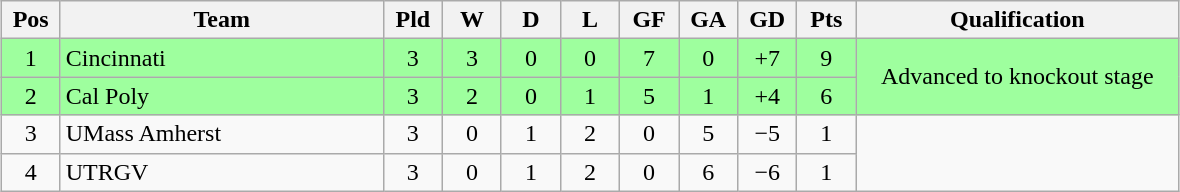<table class="wikitable" style="text-align:center; margin: 1em auto">
<tr>
<th style="width:2em">Pos</th>
<th style="width:13em">Team</th>
<th style="width:2em">Pld</th>
<th style="width:2em">W</th>
<th style="width:2em">D</th>
<th style="width:2em">L</th>
<th style="width:2em">GF</th>
<th style="width:2em">GA</th>
<th style="width:2em">GD</th>
<th style="width:2em">Pts</th>
<th style="width:13em">Qualification</th>
</tr>
<tr bgcolor="#9eff9e">
<td>1</td>
<td style="text-align:left">Cincinnati</td>
<td>3</td>
<td>3</td>
<td>0</td>
<td>0</td>
<td>7</td>
<td>0</td>
<td>+7</td>
<td>9</td>
<td rowspan="2">Advanced to knockout stage</td>
</tr>
<tr bgcolor="#9eff9e">
<td>2</td>
<td style="text-align:left">Cal Poly</td>
<td>3</td>
<td>2</td>
<td>0</td>
<td>1</td>
<td>5</td>
<td>1</td>
<td>+4</td>
<td>6</td>
</tr>
<tr>
<td>3</td>
<td style="text-align:left">UMass Amherst</td>
<td>3</td>
<td>0</td>
<td>1</td>
<td>2</td>
<td>0</td>
<td>5</td>
<td>−5</td>
<td>1</td>
</tr>
<tr>
<td>4</td>
<td style="text-align:left">UTRGV</td>
<td>3</td>
<td>0</td>
<td>1</td>
<td>2</td>
<td>0</td>
<td>6</td>
<td>−6</td>
<td>1</td>
</tr>
</table>
